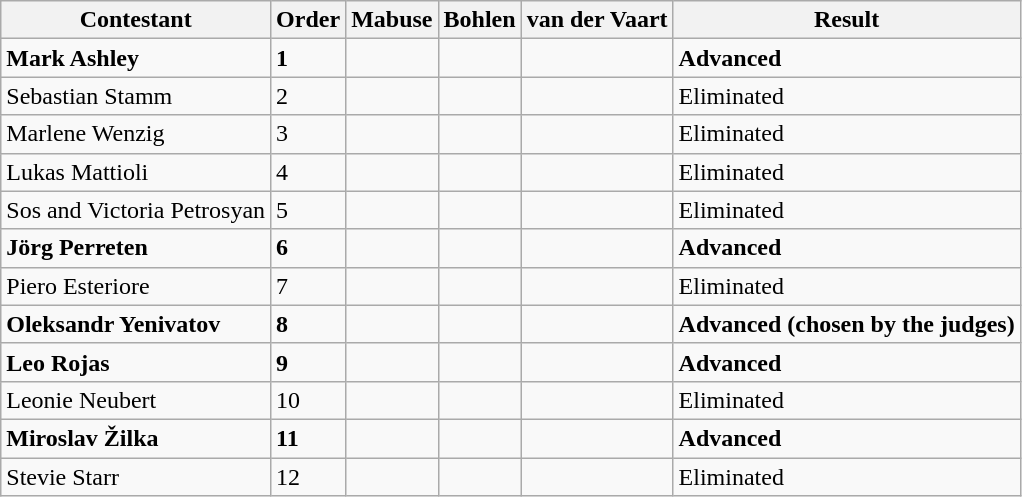<table class="wikitable">
<tr>
<th>Contestant</th>
<th>Order</th>
<th>Mabuse</th>
<th>Bohlen</th>
<th>van der Vaart</th>
<th>Result</th>
</tr>
<tr>
<td><strong>Mark Ashley</strong></td>
<td><strong>1</strong></td>
<td></td>
<td></td>
<td></td>
<td><strong>Advanced</strong></td>
</tr>
<tr>
<td>Sebastian Stamm</td>
<td>2</td>
<td></td>
<td></td>
<td></td>
<td>Eliminated</td>
</tr>
<tr>
<td>Marlene Wenzig</td>
<td>3</td>
<td></td>
<td></td>
<td></td>
<td>Eliminated</td>
</tr>
<tr>
<td>Lukas Mattioli</td>
<td>4</td>
<td></td>
<td></td>
<td></td>
<td>Eliminated</td>
</tr>
<tr>
<td>Sos and Victoria Petrosyan</td>
<td>5</td>
<td></td>
<td></td>
<td></td>
<td>Eliminated</td>
</tr>
<tr>
<td><strong>Jörg Perreten</strong></td>
<td><strong>6</strong></td>
<td></td>
<td></td>
<td></td>
<td><strong>Advanced</strong></td>
</tr>
<tr>
<td>Piero Esteriore</td>
<td>7</td>
<td></td>
<td></td>
<td></td>
<td>Eliminated</td>
</tr>
<tr>
<td><strong>Oleksandr Yenivatov</strong></td>
<td><strong>8</strong></td>
<td></td>
<td></td>
<td></td>
<td><strong>Advanced (chosen by the judges)</strong></td>
</tr>
<tr>
<td><strong>Leo Rojas</strong></td>
<td><strong>9</strong></td>
<td></td>
<td></td>
<td></td>
<td><strong>Advanced</strong></td>
</tr>
<tr>
<td>Leonie Neubert</td>
<td>10</td>
<td></td>
<td></td>
<td></td>
<td>Eliminated</td>
</tr>
<tr>
<td><strong>Miroslav Žilka</strong></td>
<td><strong>11</strong></td>
<td></td>
<td></td>
<td></td>
<td><strong>Advanced</strong></td>
</tr>
<tr>
<td>Stevie Starr</td>
<td>12</td>
<td></td>
<td></td>
<td></td>
<td>Eliminated</td>
</tr>
</table>
